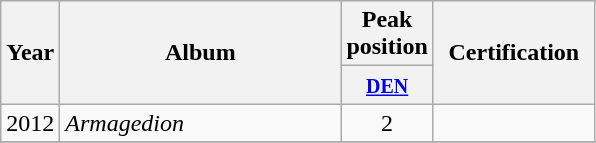<table class="wikitable">
<tr>
<th align="center" rowspan="2">Year</th>
<th align="center" rowspan="2" width="180">Album</th>
<th align="center" colspan="1">Peak<br>position</th>
<th align="center" rowspan="2" width="100">Certification</th>
</tr>
<tr>
<th width="20"><small><a href='#'>DEN</a><br></small></th>
</tr>
<tr>
<td align="center">2012</td>
<td><em>Armagedion</em></td>
<td align="center">2</td>
<td align="center"></td>
</tr>
<tr>
</tr>
</table>
